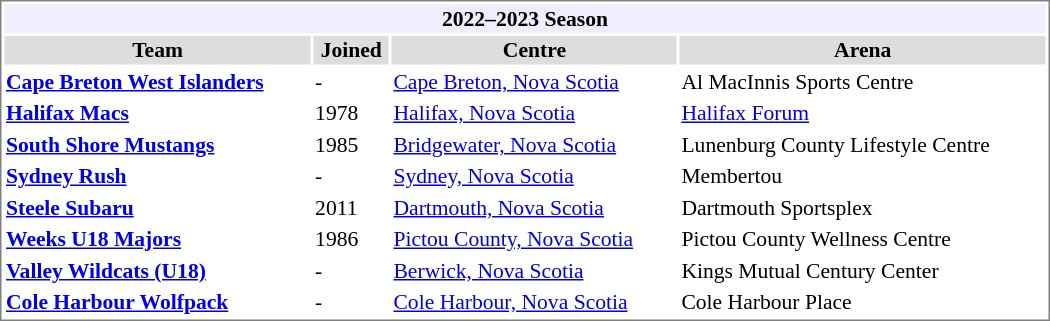<table cellpadding="0">
<tr align="left" style="vertical-align: top">
<td></td>
<td><br><table cellpadding="1" width="700px" style="font-size: 90%; border: 1px solid gray;">
<tr align="center"  bgcolor="#eeeeff">
<td colspan="4"><strong>2022–2023 Season</strong></td>
</tr>
<tr align="center"  bgcolor="#dddddd">
<td><strong>Team</strong></td>
<td><strong>Joined</strong></td>
<td><strong>Centre</strong></td>
<td><strong>Arena</strong></td>
</tr>
<tr align=>
<td><strong><a href='#'>Cape Breton West Islanders</a></strong></td>
<td>-</td>
<td><a href='#'>Cape Breton, Nova Scotia</a></td>
<td>Al MacInnis Sports Centre</td>
</tr>
<tr align=>
<td><strong><a href='#'>Halifax Macs</a></strong></td>
<td>1978</td>
<td><a href='#'>Halifax, Nova Scotia</a></td>
<td><a href='#'>Halifax Forum</a></td>
</tr>
<tr align=>
<td><strong><a href='#'>South Shore Mustangs</a></strong></td>
<td>1985</td>
<td><a href='#'>Bridgewater, Nova Scotia</a></td>
<td>Lunenburg County Lifestyle Centre</td>
</tr>
<tr align=>
<td><strong><a href='#'>Sydney Rush</a></strong></td>
<td>-</td>
<td><a href='#'>Sydney, Nova Scotia</a></td>
<td>Membertou</td>
</tr>
<tr align=>
<td><strong><a href='#'>Steele Subaru</a></strong></td>
<td>2011</td>
<td><a href='#'>Dartmouth, Nova Scotia</a></td>
<td>Dartmouth Sportsplex</td>
</tr>
<tr align=>
<td><strong><a href='#'>Weeks U18 Majors</a></strong></td>
<td>1986</td>
<td><a href='#'>Pictou County, Nova Scotia</a></td>
<td>Pictou County Wellness Centre</td>
</tr>
<tr align=>
<td><strong><a href='#'>Valley Wildcats (U18)</a></strong></td>
<td>-</td>
<td><a href='#'>Berwick, Nova Scotia</a></td>
<td>Kings Mutual Century Center</td>
</tr>
<tr align=>
<td><strong><a href='#'>Cole Harbour Wolfpack</a></strong></td>
<td>-</td>
<td><a href='#'>Cole Harbour, Nova Scotia</a></td>
<td>Cole Harbour Place</td>
</tr>
</table>
</td>
</tr>
</table>
